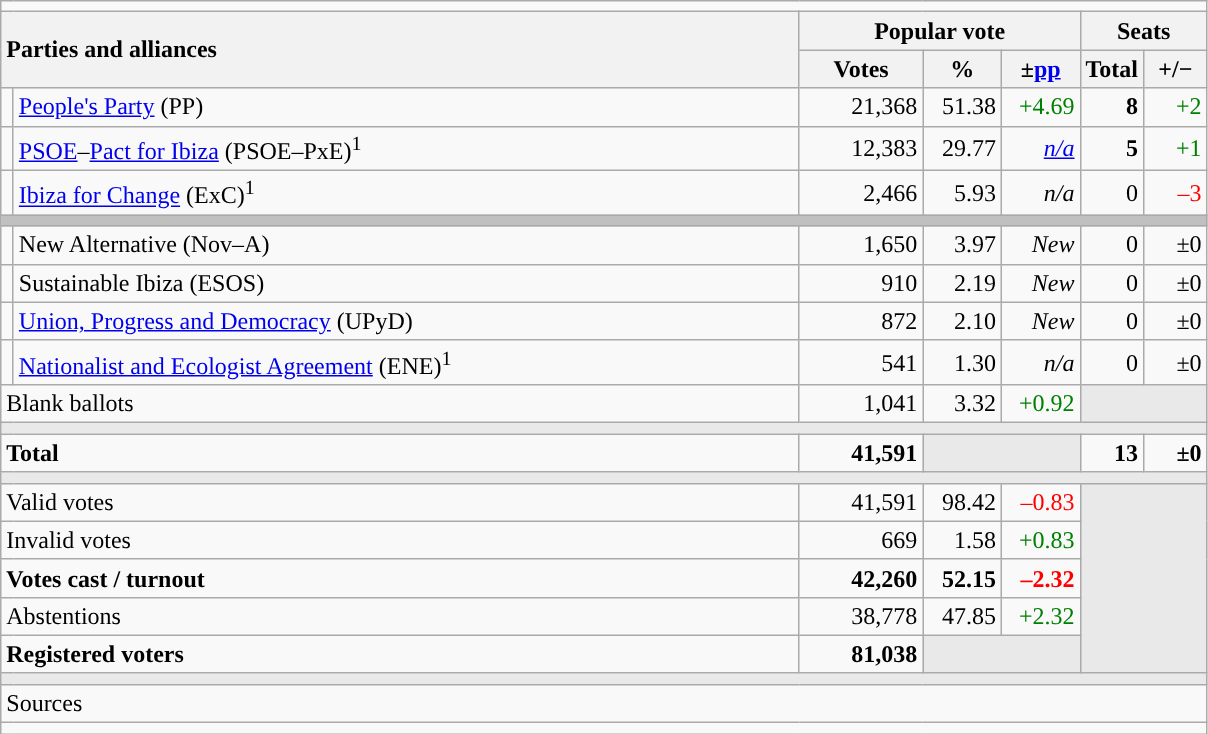<table class="wikitable" style="text-align:right;">
<tr>
<td colspan="7"></td>
</tr>
<tr>
<th style="text-align:left;" rowspan="2" colspan="2" width="525">Parties and alliances</th>
<th colspan="3">Popular vote</th>
<th colspan="2">Seats</th>
</tr>
<tr>
<th width="75">Votes</th>
<th width="45">%</th>
<th width="45">±<a href='#'>pp</a></th>
<th width="35">Total</th>
<th width="35">+/−</th>
</tr>
<tr>
<td style="color:inherit;background:"></td>
<td align="left"><a href='#'>People's Party</a> (PP)</td>
<td>21,368</td>
<td>51.38</td>
<td style="color:green;">+4.69</td>
<td><strong>8</strong></td>
<td style="color:green;">+2</td>
</tr>
<tr>
<td width="1" style="color:inherit;background:"></td>
<td align="left"><a href='#'>PSOE</a>–<a href='#'>Pact for Ibiza</a> (PSOE–PxE)<sup>1</sup></td>
<td>12,383</td>
<td>29.77</td>
<td><em><a href='#'>n/a</a></em></td>
<td><strong>5</strong></td>
<td style="color:green;">+1</td>
</tr>
<tr>
<td style="color:inherit;background:"></td>
<td align="left"><a href='#'>Ibiza for Change</a> (ExC)<sup>1</sup></td>
<td>2,466</td>
<td>5.93</td>
<td><em>n/a</em></td>
<td>0</td>
<td style="color:red;">–3</td>
</tr>
<tr>
<td colspan="7" bgcolor="#C0C0C0"></td>
</tr>
<tr>
<td style="color:inherit;background:"></td>
<td align="left">New Alternative (Nov–A)</td>
<td>1,650</td>
<td>3.97</td>
<td><em>New</em></td>
<td>0</td>
<td>±0</td>
</tr>
<tr>
<td style="color:inherit;background:"></td>
<td align="left">Sustainable Ibiza (ESOS)</td>
<td>910</td>
<td>2.19</td>
<td><em>New</em></td>
<td>0</td>
<td>±0</td>
</tr>
<tr>
<td style="color:inherit;background:"></td>
<td align="left"><a href='#'>Union, Progress and Democracy</a> (UPyD)</td>
<td>872</td>
<td>2.10</td>
<td><em>New</em></td>
<td>0</td>
<td>±0</td>
</tr>
<tr>
<td style="color:inherit;background:"></td>
<td align="left"><a href='#'>Nationalist and Ecologist Agreement</a> (ENE)<sup>1</sup></td>
<td>541</td>
<td>1.30</td>
<td><em>n/a</em></td>
<td>0</td>
<td>±0</td>
</tr>
<tr>
<td align="left" colspan="2">Blank ballots</td>
<td>1,041</td>
<td>3.32</td>
<td style="color:green;">+0.92</td>
<td bgcolor="#E9E9E9" colspan="2"></td>
</tr>
<tr>
<td colspan="7" bgcolor="#E9E9E9"></td>
</tr>
<tr style="font-weight:bold;">
<td align="left" colspan="2">Total</td>
<td>41,591</td>
<td bgcolor="#E9E9E9" colspan="2"></td>
<td>13</td>
<td>±0</td>
</tr>
<tr>
<td colspan="7" bgcolor="#E9E9E9"></td>
</tr>
<tr>
<td align="left" colspan="2">Valid votes</td>
<td>41,591</td>
<td>98.42</td>
<td style="color:red;">–0.83</td>
<td bgcolor="#E9E9E9" colspan="2" rowspan="5"></td>
</tr>
<tr>
<td align="left" colspan="2">Invalid votes</td>
<td>669</td>
<td>1.58</td>
<td style="color:green;">+0.83</td>
</tr>
<tr style="font-weight:bold;">
<td align="left" colspan="2">Votes cast / turnout</td>
<td>42,260</td>
<td>52.15</td>
<td style="color:red;">–2.32</td>
</tr>
<tr>
<td align="left" colspan="2">Abstentions</td>
<td>38,778</td>
<td>47.85</td>
<td style="color:green;">+2.32</td>
</tr>
<tr style="font-weight:bold;">
<td align="left" colspan="2">Registered voters</td>
<td>81,038</td>
<td bgcolor="#E9E9E9" colspan="2"></td>
</tr>
<tr>
<td colspan="7" bgcolor="#E9E9E9"></td>
</tr>
<tr>
<td align="left" colspan="7">Sources</td>
</tr>
<tr>
<td colspan="7" style="text-align:left; max-width:790px;"></td>
</tr>
</table>
